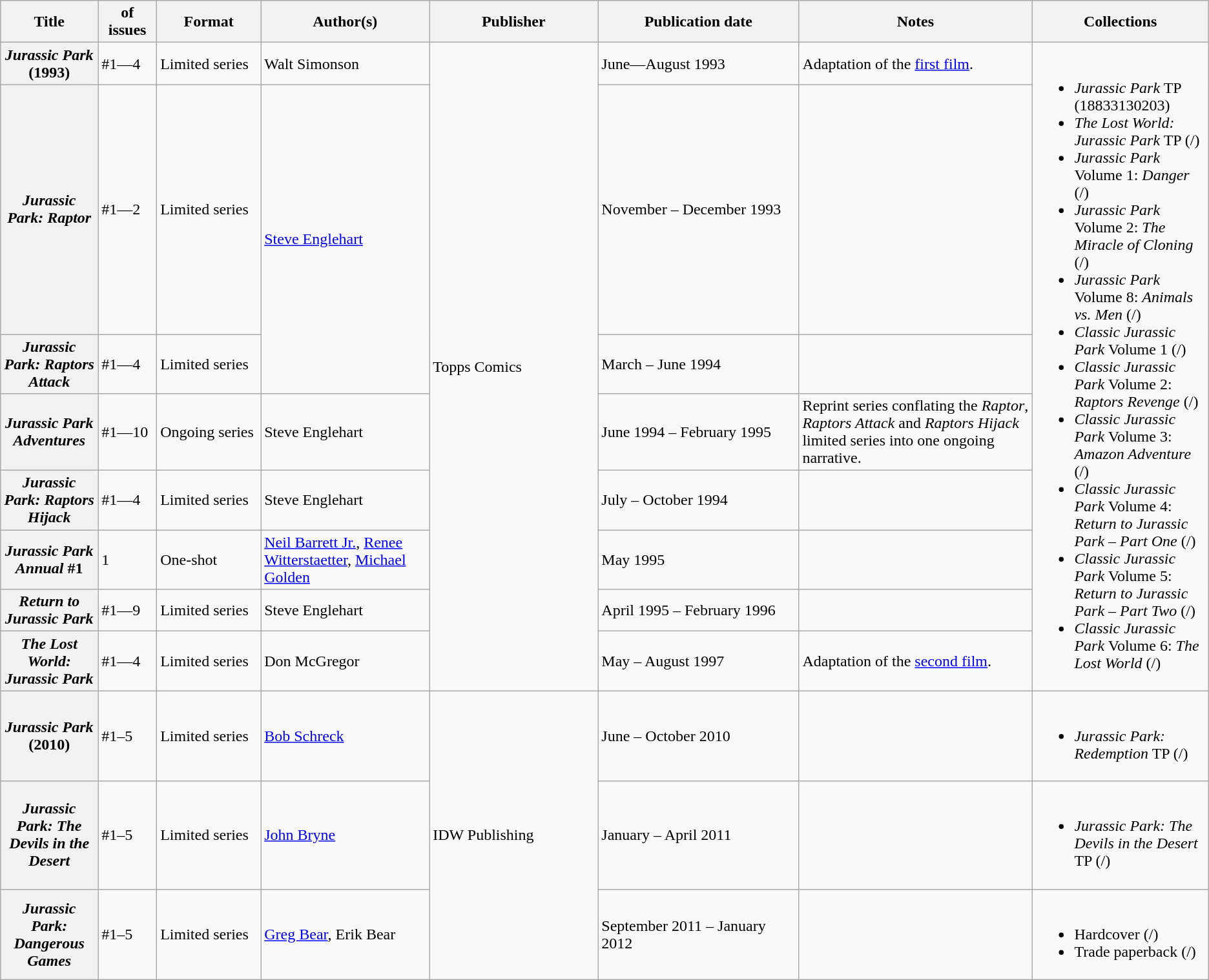<table class="wikitable">
<tr>
<th>Title</th>
<th style="width:40pt"> of issues</th>
<th style="width:75pt">Format</th>
<th style="width:125pt">Author(s)</th>
<th style="width:125pt">Publisher</th>
<th style="width:150pt">Publication date</th>
<th style="width:175pt">Notes</th>
<th>Collections</th>
</tr>
<tr>
<th><em>Jurassic Park</em> (1993)</th>
<td>#1—4</td>
<td>Limited series</td>
<td>Walt Simonson</td>
<td rowspan="8">Topps Comics</td>
<td>June—August 1993</td>
<td>Adaptation of the <a href='#'>first film</a>.</td>
<td rowspan="8"><br><ul><li><em>Jurassic Park</em> TP (18833130203)</li><li><em>The Lost World: Jurassic Park</em> TP (/)</li><li><em>Jurassic Park</em> Volume 1: <em>Danger</em> (/)</li><li><em>Jurassic Park</em> Volume 2: <em>The Miracle of Cloning</em> (/)</li><li><em>Jurassic Park</em> Volume 8: <em>Animals vs. Men</em> (/)</li><li><em>Classic Jurassic Park</em> Volume 1 (/)</li><li><em>Classic Jurassic Park</em> Volume 2: <em>Raptors Revenge</em> (/)</li><li><em>Classic Jurassic Park</em> Volume 3: <em>Amazon Adventure</em> (/)</li><li><em>Classic Jurassic Park</em> Volume 4: <em>Return to Jurassic Park – Part One</em> (/)</li><li><em>Classic Jurassic Park</em> Volume 5: <em>Return to Jurassic Park – Part Two</em> (/)</li><li><em>Classic Jurassic Park</em> Volume 6: <em>The Lost World</em> (/)</li></ul></td>
</tr>
<tr>
<th><em>Jurassic Park: Raptor</em></th>
<td>#1—2</td>
<td>Limited series</td>
<td rowspan="2"><a href='#'>Steve Englehart</a></td>
<td>November – December 1993</td>
<td></td>
</tr>
<tr>
<th><em>Jurassic Park: Raptors Attack</em></th>
<td>#1—4</td>
<td>Limited series</td>
<td>March – June 1994</td>
<td></td>
</tr>
<tr>
<th><em>Jurassic Park Adventures</em></th>
<td>#1—10</td>
<td>Ongoing series</td>
<td>Steve Englehart</td>
<td>June 1994 – February 1995</td>
<td>Reprint series conflating the <em>Raptor</em>, <em>Raptors Attack</em> and <em>Raptors Hijack</em> limited series into one ongoing narrative.</td>
</tr>
<tr>
<th><em>Jurassic Park: Raptors Hijack</em></th>
<td>#1—4</td>
<td>Limited series</td>
<td>Steve Englehart</td>
<td>July – October 1994</td>
<td></td>
</tr>
<tr>
<th><em>Jurassic Park Annual</em> #1</th>
<td>1</td>
<td>One-shot</td>
<td><a href='#'>Neil Barrett Jr.</a>, <a href='#'>Renee Witterstaetter</a>, <a href='#'>Michael Golden</a></td>
<td>May 1995</td>
<td></td>
</tr>
<tr>
<th><em>Return to Jurassic Park</em></th>
<td>#1—9</td>
<td>Limited series</td>
<td>Steve Englehart</td>
<td>April 1995 – February 1996</td>
<td></td>
</tr>
<tr>
<th><em>The Lost World: Jurassic Park</em></th>
<td>#1—4</td>
<td>Limited series</td>
<td>Don McGregor</td>
<td>May – August 1997</td>
<td>Adaptation of the <a href='#'>second film</a>.</td>
</tr>
<tr>
<th><em>Jurassic Park</em> (2010)</th>
<td>#1–5</td>
<td>Limited series</td>
<td><a href='#'>Bob Schreck</a></td>
<td rowspan="3">IDW Publishing</td>
<td>June – October 2010</td>
<td></td>
<td><br><ul><li><em>Jurassic Park: Redemption</em> TP (/)</li></ul></td>
</tr>
<tr>
<th><em>Jurassic Park: The Devils in the Desert</em></th>
<td>#1–5</td>
<td>Limited series</td>
<td><a href='#'>John Bryne</a></td>
<td>January – April 2011</td>
<td></td>
<td><br><ul><li><em>Jurassic Park: The Devils in the Desert</em> TP (/)</li></ul></td>
</tr>
<tr>
<th><em>Jurassic Park: Dangerous Games</em></th>
<td>#1–5</td>
<td>Limited series</td>
<td><a href='#'>Greg Bear</a>, Erik Bear</td>
<td>September 2011 – January 2012</td>
<td></td>
<td><br><ul><li>Hardcover (/)</li><li>Trade paperback (/)</li></ul></td>
</tr>
</table>
